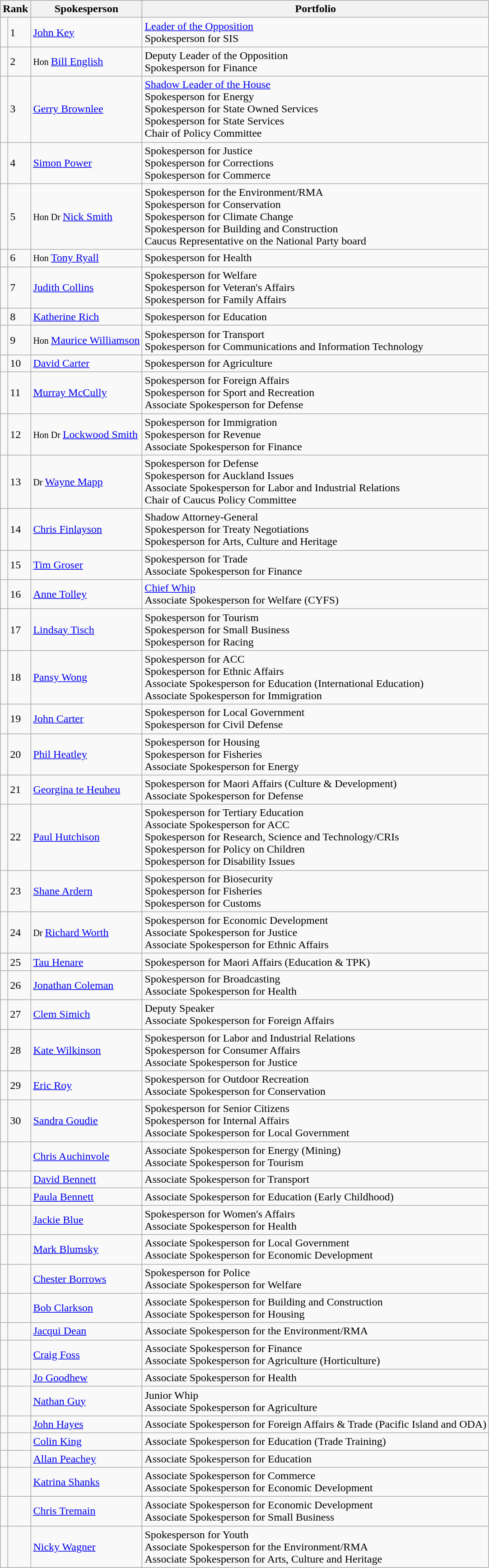<table class="wikitable">
<tr>
<th colspan="2">Rank</th>
<th>Spokesperson</th>
<th>Portfolio</th>
</tr>
<tr>
<td bgcolor=></td>
<td>1</td>
<td><a href='#'>John Key</a></td>
<td><a href='#'>Leader of the Opposition</a><br>Spokesperson for SIS</td>
</tr>
<tr>
<td bgcolor=></td>
<td>2</td>
<td><small>Hon </small><a href='#'>Bill English</a></td>
<td>Deputy Leader of the Opposition<br>Spokesperson for Finance</td>
</tr>
<tr>
<td bgcolor=></td>
<td>3</td>
<td><a href='#'>Gerry Brownlee</a></td>
<td><a href='#'>Shadow Leader of the House</a><br>Spokesperson for Energy<br>Spokesperson for State Owned Services<br>Spokesperson for State Services<br>Chair of Policy Committee</td>
</tr>
<tr>
<td bgcolor=></td>
<td>4</td>
<td><a href='#'>Simon Power</a></td>
<td>Spokesperson for Justice<br>Spokesperson for Corrections<br>Spokesperson for Commerce</td>
</tr>
<tr>
<td bgcolor=></td>
<td>5</td>
<td><small>Hon Dr </small><a href='#'>Nick Smith</a></td>
<td>Spokesperson for the Environment/RMA<br>Spokesperson for Conservation<br>Spokesperson for Climate Change<br>Spokesperson for Building and Construction<br>Caucus Representative on the National Party board</td>
</tr>
<tr>
<td bgcolor=></td>
<td>6</td>
<td><small>Hon </small><a href='#'>Tony Ryall</a></td>
<td>Spokesperson for Health</td>
</tr>
<tr>
<td bgcolor=></td>
<td>7</td>
<td><a href='#'>Judith Collins</a></td>
<td>Spokesperson for Welfare<br>Spokesperson for Veteran's Affairs<br>Spokesperson for Family Affairs</td>
</tr>
<tr>
<td bgcolor=></td>
<td>8</td>
<td><a href='#'>Katherine Rich</a></td>
<td>Spokesperson for Education</td>
</tr>
<tr>
<td bgcolor=></td>
<td>9</td>
<td><small>Hon </small><a href='#'>Maurice Williamson</a></td>
<td>Spokesperson for Transport<br>Spokesperson for Communications and Information Technology</td>
</tr>
<tr>
<td bgcolor=></td>
<td>10</td>
<td><a href='#'>David Carter</a></td>
<td>Spokesperson for Agriculture</td>
</tr>
<tr>
<td bgcolor=></td>
<td>11</td>
<td><a href='#'>Murray McCully</a></td>
<td>Spokesperson for Foreign Affairs<br>Spokesperson for Sport and Recreation<br>Associate Spokesperson for Defense</td>
</tr>
<tr>
<td bgcolor=></td>
<td>12</td>
<td><small>Hon Dr </small><a href='#'>Lockwood Smith</a></td>
<td>Spokesperson for Immigration<br>Spokesperson for Revenue<br>Associate Spokesperson for Finance</td>
</tr>
<tr>
<td bgcolor=></td>
<td>13</td>
<td><small>Dr </small><a href='#'>Wayne Mapp</a></td>
<td>Spokesperson for Defense<br>Spokesperson for Auckland Issues<br>Associate Spokesperson for Labor and Industrial Relations<br>Chair of Caucus Policy Committee</td>
</tr>
<tr>
<td bgcolor=></td>
<td>14</td>
<td><a href='#'>Chris Finlayson</a></td>
<td>Shadow Attorney-General<br>Spokesperson for Treaty Negotiations<br>Spokesperson for Arts, Culture and Heritage</td>
</tr>
<tr>
<td bgcolor=></td>
<td>15</td>
<td><a href='#'>Tim Groser</a></td>
<td>Spokesperson for Trade<br>Associate Spokesperson for Finance</td>
</tr>
<tr>
<td bgcolor=></td>
<td>16</td>
<td><a href='#'>Anne Tolley</a></td>
<td><a href='#'>Chief Whip</a><br>Associate Spokesperson for Welfare (CYFS)</td>
</tr>
<tr>
<td bgcolor=></td>
<td>17</td>
<td><a href='#'>Lindsay Tisch</a></td>
<td>Spokesperson for Tourism<br>Spokesperson for Small Business<br>Spokesperson for Racing</td>
</tr>
<tr>
<td bgcolor=></td>
<td>18</td>
<td><a href='#'>Pansy Wong</a></td>
<td>Spokesperson for ACC<br>Spokesperson for Ethnic Affairs<br>Associate Spokesperson for Education (International Education)<br>Associate Spokesperson for Immigration</td>
</tr>
<tr>
<td bgcolor=></td>
<td>19</td>
<td><a href='#'>John Carter</a></td>
<td>Spokesperson for Local Government<br>Spokesperson for Civil Defense</td>
</tr>
<tr>
<td bgcolor=></td>
<td>20</td>
<td><a href='#'>Phil Heatley</a></td>
<td>Spokesperson for Housing<br>Spokesperson for Fisheries<br>Associate Spokesperson for Energy</td>
</tr>
<tr>
<td bgcolor=></td>
<td>21</td>
<td><a href='#'>Georgina te Heuheu</a></td>
<td>Spokesperson for Maori Affairs (Culture & Development)<br>Associate Spokesperson for Defense</td>
</tr>
<tr>
<td bgcolor=></td>
<td>22</td>
<td><a href='#'>Paul Hutchison</a></td>
<td>Spokesperson for  Tertiary Education<br>Associate Spokesperson for ACC<br>Spokesperson for Research, Science and Technology/CRIs<br>Spokesperson for Policy on Children<br>Spokesperson for Disability Issues</td>
</tr>
<tr>
<td bgcolor=></td>
<td>23</td>
<td><a href='#'>Shane Ardern</a></td>
<td>Spokesperson for Biosecurity<br>Spokesperson for Fisheries<br>Spokesperson for Customs</td>
</tr>
<tr>
<td bgcolor=></td>
<td>24</td>
<td><small>Dr </small><a href='#'>Richard Worth</a></td>
<td>Spokesperson for Economic Development<br>Associate Spokesperson for Justice<br>Associate Spokesperson for Ethnic Affairs</td>
</tr>
<tr>
<td bgcolor=></td>
<td>25</td>
<td><a href='#'>Tau Henare</a></td>
<td>Spokesperson for Maori Affairs (Education & TPK)</td>
</tr>
<tr>
<td bgcolor=></td>
<td>26</td>
<td><a href='#'>Jonathan Coleman</a></td>
<td>Spokesperson for Broadcasting<br>Associate Spokesperson for Health</td>
</tr>
<tr>
<td bgcolor=></td>
<td>27</td>
<td><a href='#'>Clem Simich</a></td>
<td>Deputy Speaker<br>Associate Spokesperson for Foreign Affairs</td>
</tr>
<tr>
<td bgcolor=></td>
<td>28</td>
<td><a href='#'>Kate Wilkinson</a></td>
<td>Spokesperson for Labor and Industrial Relations<br>Spokesperson for Consumer Affairs<br>Associate Spokesperson for Justice</td>
</tr>
<tr>
<td bgcolor=></td>
<td>29</td>
<td><a href='#'>Eric Roy</a></td>
<td>Spokesperson for Outdoor Recreation<br>Associate Spokesperson for Conservation</td>
</tr>
<tr>
<td bgcolor=></td>
<td>30</td>
<td><a href='#'>Sandra Goudie</a></td>
<td>Spokesperson for Senior Citizens<br>Spokesperson for Internal Affairs<br>Associate Spokesperson for Local Government</td>
</tr>
<tr>
<td bgcolor=></td>
<td></td>
<td><a href='#'>Chris Auchinvole</a></td>
<td>Associate Spokesperson for Energy (Mining)<br>Associate Spokesperson for Tourism</td>
</tr>
<tr>
<td bgcolor=></td>
<td></td>
<td><a href='#'>David Bennett</a></td>
<td>Associate Spokesperson for Transport</td>
</tr>
<tr>
<td bgcolor=></td>
<td></td>
<td><a href='#'>Paula Bennett</a></td>
<td>Associate Spokesperson for Education (Early Childhood)</td>
</tr>
<tr>
<td bgcolor=></td>
<td></td>
<td><a href='#'>Jackie Blue</a></td>
<td>Spokesperson for Women's Affairs<br>Associate Spokesperson for Health</td>
</tr>
<tr>
<td bgcolor=></td>
<td></td>
<td><a href='#'>Mark Blumsky</a></td>
<td>Associate Spokesperson for Local Government<br>Associate Spokesperson for Economic Development</td>
</tr>
<tr>
<td bgcolor=></td>
<td></td>
<td><a href='#'>Chester Borrows</a></td>
<td>Spokesperson for Police<br>Associate Spokesperson for Welfare</td>
</tr>
<tr>
<td bgcolor=></td>
<td></td>
<td><a href='#'>Bob Clarkson</a></td>
<td>Associate Spokesperson for Building and Construction<br>Associate Spokesperson for Housing</td>
</tr>
<tr>
<td bgcolor=></td>
<td></td>
<td><a href='#'>Jacqui Dean</a></td>
<td>Associate Spokesperson for the Environment/RMA</td>
</tr>
<tr>
<td bgcolor=></td>
<td></td>
<td><a href='#'>Craig Foss</a></td>
<td>Associate Spokesperson for Finance<br>Associate Spokesperson for Agriculture (Horticulture)</td>
</tr>
<tr>
<td bgcolor=></td>
<td></td>
<td><a href='#'>Jo Goodhew</a></td>
<td>Associate Spokesperson for Health</td>
</tr>
<tr>
<td bgcolor=></td>
<td></td>
<td><a href='#'>Nathan Guy</a></td>
<td>Junior Whip<br>Associate Spokesperson for Agriculture</td>
</tr>
<tr>
<td bgcolor=></td>
<td></td>
<td><a href='#'>John Hayes</a></td>
<td>Associate Spokesperson for Foreign Affairs & Trade (Pacific Island and ODA)</td>
</tr>
<tr>
<td bgcolor=></td>
<td></td>
<td><a href='#'>Colin King</a></td>
<td>Associate Spokesperson for Education (Trade Training)</td>
</tr>
<tr>
<td bgcolor=></td>
<td></td>
<td><a href='#'>Allan Peachey</a></td>
<td>Associate Spokesperson for Education</td>
</tr>
<tr>
<td bgcolor=></td>
<td></td>
<td><a href='#'>Katrina Shanks</a></td>
<td>Associate Spokesperson for Commerce<br>Associate Spokesperson for Economic Development</td>
</tr>
<tr>
<td bgcolor=></td>
<td></td>
<td><a href='#'>Chris Tremain</a></td>
<td>Associate Spokesperson for Economic Development<br>Associate Spokesperson for Small Business</td>
</tr>
<tr>
<td bgcolor=></td>
<td></td>
<td><a href='#'>Nicky Wagner</a></td>
<td>Spokesperson for Youth<br>Associate Spokesperson for the Environment/RMA<br>Associate Spokesperson for Arts, Culture and Heritage</td>
</tr>
</table>
